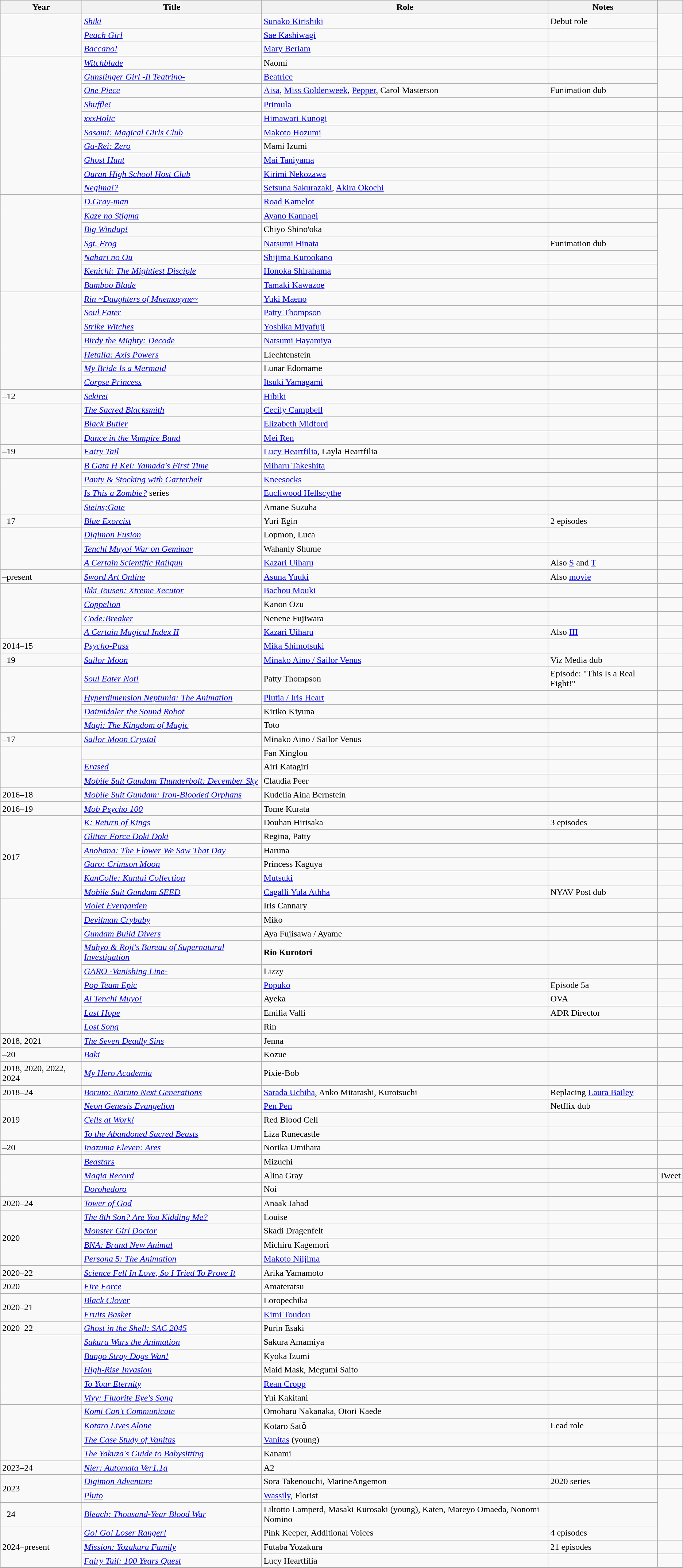<table class="wikitable sortable plainrowheaders">
<tr>
<th>Year</th>
<th>Title</th>
<th>Role</th>
<th class="unsortable">Notes</th>
<th class="unsortable"></th>
</tr>
<tr>
<td rowspan="3"></td>
<td><em><a href='#'>Shiki</a></em></td>
<td><a href='#'>Sunako Kirishiki</a></td>
<td>Debut role</td>
<td rowspan="3"></td>
</tr>
<tr>
<td><em><a href='#'>Peach Girl</a></em></td>
<td><a href='#'>Sae Kashiwagi</a></td>
<td></td>
</tr>
<tr>
<td><em><a href='#'>Baccano!</a></em></td>
<td><a href='#'>Mary Beriam</a></td>
<td></td>
</tr>
<tr>
<td rowspan="10"></td>
<td><em><a href='#'>Witchblade</a></em></td>
<td>Naomi</td>
<td></td>
<td></td>
</tr>
<tr>
<td><em><a href='#'>Gunslinger Girl -Il Teatrino-</a></em></td>
<td><a href='#'>Beatrice</a></td>
<td></td>
<td rowspan="2"></td>
</tr>
<tr>
<td><em><a href='#'>One Piece</a></em></td>
<td><a href='#'>Aisa</a>, <a href='#'>Miss Goldenweek</a>, <a href='#'>Pepper</a>, Carol Masterson </td>
<td>Funimation dub</td>
</tr>
<tr>
<td><em><a href='#'>Shuffle!</a></em></td>
<td><a href='#'>Primula</a></td>
<td></td>
<td></td>
</tr>
<tr>
<td><em><a href='#'>xxxHolic</a></em></td>
<td><a href='#'>Himawari Kunogi</a></td>
<td></td>
<td></td>
</tr>
<tr>
<td><em><a href='#'>Sasami: Magical Girls Club</a></em></td>
<td><a href='#'>Makoto Hozumi</a></td>
<td></td>
<td></td>
</tr>
<tr>
<td><em><a href='#'>Ga-Rei: Zero</a></em></td>
<td>Mami Izumi</td>
<td></td>
<td></td>
</tr>
<tr>
<td><em><a href='#'>Ghost Hunt</a></em></td>
<td><a href='#'>Mai Taniyama</a></td>
<td></td>
<td></td>
</tr>
<tr>
<td><em><a href='#'>Ouran High School Host Club</a></em></td>
<td><a href='#'>Kirimi Nekozawa</a></td>
<td></td>
<td></td>
</tr>
<tr>
<td><em><a href='#'>Negima!?</a></em></td>
<td><a href='#'>Setsuna Sakurazaki</a>, <a href='#'>Akira Okochi</a></td>
<td></td>
<td></td>
</tr>
<tr>
<td rowspan="7"></td>
<td><em><a href='#'>D.Gray-man</a></em></td>
<td><a href='#'>Road Kamelot</a></td>
<td></td>
<td></td>
</tr>
<tr>
<td><em><a href='#'>Kaze no Stigma</a></em></td>
<td><a href='#'>Ayano Kannagi</a></td>
<td></td>
<td rowspan="6"></td>
</tr>
<tr>
<td><em><a href='#'>Big Windup!</a></em></td>
<td>Chiyo Shino'oka</td>
<td></td>
</tr>
<tr>
<td><em><a href='#'>Sgt. Frog</a></em></td>
<td><a href='#'>Natsumi Hinata</a></td>
<td>Funimation dub</td>
</tr>
<tr>
<td><em><a href='#'>Nabari no Ou</a></em></td>
<td><a href='#'>Shijima Kurookano</a></td>
<td></td>
</tr>
<tr>
<td><em><a href='#'>Kenichi: The Mightiest Disciple</a></em></td>
<td><a href='#'>Honoka Shirahama</a> </td>
<td></td>
</tr>
<tr>
<td><em><a href='#'>Bamboo Blade</a></em></td>
<td><a href='#'>Tamaki Kawazoe</a></td>
<td></td>
</tr>
<tr>
<td rowspan="7"></td>
<td><em><a href='#'>Rin ~Daughters of Mnemosyne~</a></em></td>
<td><a href='#'>Yuki Maeno</a></td>
<td></td>
<td></td>
</tr>
<tr>
<td><em><a href='#'>Soul Eater</a></em></td>
<td><a href='#'>Patty Thompson</a></td>
<td></td>
<td></td>
</tr>
<tr>
<td><em><a href='#'>Strike Witches</a></em></td>
<td><a href='#'>Yoshika Miyafuji</a></td>
<td></td>
<td></td>
</tr>
<tr>
<td><em><a href='#'>Birdy the Mighty: Decode</a></em></td>
<td><a href='#'>Natsumi Hayamiya</a></td>
<td></td>
<td></td>
</tr>
<tr>
<td><em><a href='#'>Hetalia: Axis Powers</a></em></td>
<td>Liechtenstein</td>
<td></td>
<td></td>
</tr>
<tr>
<td><em><a href='#'>My Bride Is a Mermaid</a></em></td>
<td>Lunar Edomame</td>
<td></td>
<td></td>
</tr>
<tr>
<td><em><a href='#'>Corpse Princess</a></em></td>
<td><a href='#'>Itsuki Yamagami</a></td>
<td></td>
<td></td>
</tr>
<tr>
<td>–12</td>
<td><em><a href='#'>Sekirei</a></em></td>
<td><a href='#'>Hibiki</a></td>
<td></td>
<td></td>
</tr>
<tr>
<td rowspan="3"></td>
<td><em><a href='#'>The Sacred Blacksmith</a></em></td>
<td><a href='#'>Cecily Campbell</a></td>
<td></td>
<td></td>
</tr>
<tr>
<td><em><a href='#'>Black Butler</a></em></td>
<td><a href='#'>Elizabeth Midford</a></td>
<td></td>
<td></td>
</tr>
<tr>
<td><em><a href='#'>Dance in the Vampire Bund</a></em></td>
<td><a href='#'>Mei Ren</a></td>
<td></td>
<td></td>
</tr>
<tr>
<td>–19</td>
<td><em><a href='#'>Fairy Tail</a></em></td>
<td><a href='#'>Lucy Heartfilia</a>, Layla Heartfilia</td>
<td></td>
<td></td>
</tr>
<tr>
<td rowspan="4"></td>
<td><em><a href='#'>B Gata H Kei: Yamada's First Time</a></em></td>
<td><a href='#'>Miharu Takeshita</a></td>
<td></td>
<td></td>
</tr>
<tr>
<td><em><a href='#'>Panty & Stocking with Garterbelt</a></em></td>
<td><a href='#'>Kneesocks</a></td>
<td></td>
<td></td>
</tr>
<tr>
<td><em><a href='#'>Is This a Zombie?</a></em> series</td>
<td><a href='#'>Eucliwood Hellscythe</a></td>
<td></td>
<td></td>
</tr>
<tr>
<td><a href='#'><em>Steins;Gate</em></a></td>
<td>Amane Suzuha</td>
<td></td>
<td></td>
</tr>
<tr>
<td>–17</td>
<td><em><a href='#'>Blue Exorcist</a></em></td>
<td Yuri (Blue Exorcist)>Yuri Egin</td>
<td>2 episodes</td>
<td></td>
</tr>
<tr>
<td rowspan="3"></td>
<td><em><a href='#'>Digimon Fusion</a></em></td>
<td>Lopmon, Luca</td>
<td></td>
<td></td>
</tr>
<tr>
<td><em><a href='#'>Tenchi Muyo! War on Geminar</a></em></td>
<td>Wahanly Shume</td>
<td></td>
<td></td>
</tr>
<tr>
<td><em><a href='#'>A Certain Scientific Railgun</a></em></td>
<td><a href='#'>Kazari Uiharu</a></td>
<td>Also <a href='#'>S</a> and <a href='#'>T</a></td>
<td></td>
</tr>
<tr>
<td>–present</td>
<td><em><a href='#'>Sword Art Online</a></em></td>
<td><a href='#'>Asuna Yuuki</a></td>
<td>Also <a href='#'>movie</a></td>
<td></td>
</tr>
<tr>
<td rowspan="4"></td>
<td><em><a href='#'>Ikki Tousen: Xtreme Xecutor</a></em></td>
<td><a href='#'>Bachou Mouki</a></td>
<td></td>
<td></td>
</tr>
<tr>
<td><em><a href='#'>Coppelion</a></em></td>
<td>Kanon Ozu</td>
<td></td>
<td></td>
</tr>
<tr>
<td><em><a href='#'>Code:Breaker</a></em></td>
<td>Nenene Fujiwara</td>
<td></td>
<td></td>
</tr>
<tr>
<td><em><a href='#'>A Certain Magical Index II</a></em></td>
<td><a href='#'>Kazari Uiharu</a></td>
<td>Also <a href='#'>III</a></td>
<td></td>
</tr>
<tr>
<td>2014–15</td>
<td><em><a href='#'>Psycho-Pass</a></em></td>
<td><a href='#'>Mika Shimotsuki</a></td>
<td></td>
<td></td>
</tr>
<tr>
<td>–19</td>
<td><em><a href='#'>Sailor Moon</a></em></td>
<td><a href='#'>Minako Aino / Sailor Venus</a></td>
<td>Viz Media dub</td>
<td></td>
</tr>
<tr>
<td rowspan="4"></td>
<td><em><a href='#'>Soul Eater Not!</a></em></td>
<td>Patty Thompson</td>
<td>Episode: "This Is a Real Fight!"</td>
<td></td>
</tr>
<tr>
<td><em><a href='#'>Hyperdimension Neptunia: The Animation</a></em></td>
<td><a href='#'>Plutia / Iris Heart</a></td>
<td></td>
<td></td>
</tr>
<tr>
<td><em><a href='#'>Daimidaler the Sound Robot</a></em></td>
<td>Kiriko Kiyuna</td>
<td></td>
<td></td>
</tr>
<tr>
<td><em><a href='#'>Magi: The Kingdom of Magic</a></em></td>
<td>Toto</td>
<td></td>
<td></td>
</tr>
<tr>
<td>–17</td>
<td><em><a href='#'>Sailor Moon Crystal</a></em></td>
<td>Minako Aino / Sailor Venus</td>
<td></td>
<td></td>
</tr>
<tr>
<td rowspan="3"></td>
<td><em></em></td>
<td>Fan Xinglou</td>
<td></td>
<td></td>
</tr>
<tr>
<td><em><a href='#'>Erased</a></em></td>
<td>Airi Katagiri</td>
<td></td>
<td></td>
</tr>
<tr>
<td><em><a href='#'>Mobile Suit Gundam Thunderbolt: December Sky</a></em></td>
<td>Claudia Peer</td>
<td></td>
<td></td>
</tr>
<tr>
<td>2016–18</td>
<td><em><a href='#'>Mobile Suit Gundam: Iron-Blooded Orphans</a></em></td>
<td>Kudelia Aina Bernstein</td>
<td></td>
<td></td>
</tr>
<tr>
<td>2016–19</td>
<td><em><a href='#'>Mob Psycho 100</a></em></td>
<td>Tome Kurata</td>
<td></td>
<td></td>
</tr>
<tr>
<td rowspan="6">2017</td>
<td><em><a href='#'>K: Return of Kings</a></em></td>
<td>Douhan Hirisaka</td>
<td>3 episodes</td>
<td></td>
</tr>
<tr>
<td><em><a href='#'>Glitter Force Doki Doki</a></em></td>
<td>Regina, Patty</td>
<td></td>
<td></td>
</tr>
<tr>
<td><em><a href='#'>Anohana: The Flower We Saw That Day</a></em></td>
<td>Haruna</td>
<td></td>
<td></td>
</tr>
<tr>
<td><em><a href='#'>Garo: Crimson Moon</a></em></td>
<td>Princess Kaguya</td>
<td></td>
<td></td>
</tr>
<tr>
<td><a href='#'><em>KanColle: Kantai Collection</em></a></td>
<td><a href='#'>Mutsuki</a></td>
<td></td>
<td></td>
</tr>
<tr>
<td><em><a href='#'>Mobile Suit Gundam SEED</a></em></td>
<td><a href='#'>Cagalli Yula Athha</a></td>
<td>NYAV Post dub</td>
<td></td>
</tr>
<tr>
<td rowspan="9"></td>
<td><em><a href='#'>Violet Evergarden</a></em></td>
<td>Iris Cannary</td>
<td></td>
<td></td>
</tr>
<tr>
<td><em><a href='#'>Devilman Crybaby</a></em></td>
<td>Miko</td>
<td></td>
<td></td>
</tr>
<tr>
<td><em><a href='#'>Gundam Build Divers</a></em></td>
<td>Aya Fujisawa / Ayame</td>
<td></td>
<td></td>
</tr>
<tr>
<td><em><a href='#'>Muhyo & Roji's Bureau of Supernatural Investigation</a></em></td>
<td><strong>Rio Kurotori</strong></td>
<td></td>
<td></td>
</tr>
<tr>
<td><em><a href='#'>GARO -Vanishing Line-</a></em></td>
<td>Lizzy</td>
<td></td>
<td></td>
</tr>
<tr>
<td><em><a href='#'>Pop Team Epic</a></em></td>
<td><a href='#'>Popuko</a></td>
<td>Episode 5a</td>
<td></td>
</tr>
<tr>
<td><em><a href='#'>Ai Tenchi Muyo!</a></em></td>
<td>Ayeka</td>
<td>OVA</td>
<td></td>
</tr>
<tr>
<td><em><a href='#'>Last Hope</a></em></td>
<td>Emilia Valli</td>
<td>ADR Director</td>
<td></td>
</tr>
<tr>
<td><em><a href='#'>Lost Song</a></em></td>
<td>Rin</td>
<td></td>
<td></td>
</tr>
<tr>
<td>2018, 2021</td>
<td><em><a href='#'>The Seven Deadly Sins</a></em></td>
<td>Jenna</td>
<td></td>
<td></td>
</tr>
<tr>
<td>–20</td>
<td><em><a href='#'>Baki</a></em></td>
<td>Kozue</td>
<td></td>
<td></td>
</tr>
<tr>
<td>2018, 2020, 2022, 2024</td>
<td><em><a href='#'>My Hero Academia</a></em></td>
<td>Pixie-Bob</td>
<td></td>
<td></td>
</tr>
<tr>
<td>2018–24</td>
<td><em><a href='#'>Boruto: Naruto Next Generations</a></em></td>
<td><a href='#'>Sarada Uchiha</a>, Anko Mitarashi, Kurotsuchi</td>
<td>Replacing <a href='#'>Laura Bailey</a></td>
<td></td>
</tr>
<tr>
<td rowspan="3">2019</td>
<td><em><a href='#'>Neon Genesis Evangelion</a></em></td>
<td><a href='#'>Pen Pen</a></td>
<td>Netflix dub</td>
<td></td>
</tr>
<tr>
<td><em><a href='#'>Cells at Work!</a></em></td>
<td>Red Blood Cell</td>
<td></td>
<td></td>
</tr>
<tr>
<td><em><a href='#'>To the Abandoned Sacred Beasts</a></em></td>
<td>Liza Runecastle</td>
<td></td>
<td></td>
</tr>
<tr>
<td>–20</td>
<td><em><a href='#'>Inazuma Eleven: Ares</a></em></td>
<td>Norika Umihara</td>
<td></td>
<td></td>
</tr>
<tr>
<td rowspan="3"></td>
<td><em><a href='#'>Beastars</a></em></td>
<td>Mizuchi</td>
<td></td>
<td></td>
</tr>
<tr>
<td><em><a href='#'>Magia Record</a></em></td>
<td>Alina Gray</td>
<td></td>
<td>Tweet</td>
</tr>
<tr>
<td><em><a href='#'>Dorohedoro</a></em></td>
<td>Noi</td>
<td></td>
<td></td>
</tr>
<tr>
<td>2020–24</td>
<td><em><a href='#'>Tower of God</a></em></td>
<td>Anaak Jahad</td>
<td></td>
<td></td>
</tr>
<tr>
<td rowspan="4">2020</td>
<td><em><a href='#'>The 8th Son? Are You Kidding Me?</a></em></td>
<td>Louise</td>
<td></td>
<td></td>
</tr>
<tr>
<td><em><a href='#'>Monster Girl Doctor</a></em></td>
<td>Skadi Dragenfelt</td>
<td></td>
<td></td>
</tr>
<tr>
<td><em><a href='#'>BNA: Brand New Animal</a></em></td>
<td>Michiru Kagemori</td>
<td></td>
<td></td>
</tr>
<tr>
<td><em><a href='#'>Persona 5: The Animation</a></em></td>
<td><a href='#'>Makoto Niijima</a></td>
<td></td>
<td></td>
</tr>
<tr>
<td>2020–22</td>
<td><em><a href='#'>Science Fell In Love, So I Tried To Prove It</a></em></td>
<td>Arika Yamamoto</td>
<td></td>
<td></td>
</tr>
<tr>
<td>2020</td>
<td><em><a href='#'>Fire Force</a></em></td>
<td>Amateratsu</td>
<td></td>
<td></td>
</tr>
<tr>
<td rowspan="2">2020–21</td>
<td><em><a href='#'>Black Clover</a></em></td>
<td>Loropechika</td>
<td></td>
<td></td>
</tr>
<tr>
<td><em><a href='#'>Fruits Basket</a></em></td>
<td><a href='#'>Kimi Toudou</a></td>
<td></td>
<td></td>
</tr>
<tr>
<td>2020–22</td>
<td><em><a href='#'>Ghost in the Shell: SAC 2045</a></em></td>
<td>Purin Esaki</td>
<td></td>
<td></td>
</tr>
<tr>
<td rowspan="5"></td>
<td><em><a href='#'>Sakura Wars the Animation</a></em></td>
<td>Sakura Amamiya</td>
<td></td>
<td></td>
</tr>
<tr>
<td><em><a href='#'>Bungo Stray Dogs Wan!</a></em></td>
<td>Kyoka Izumi</td>
<td></td>
<td></td>
</tr>
<tr>
<td><em><a href='#'>High-Rise Invasion</a></em></td>
<td>Maid Mask, Megumi Saito</td>
<td></td>
<td></td>
</tr>
<tr>
<td><em><a href='#'>To Your Eternity</a></em></td>
<td><a href='#'>Rean Cropp</a></td>
<td></td>
<td></td>
</tr>
<tr>
<td><em><a href='#'>Vivy: Fluorite Eye's Song</a></em></td>
<td>Yui Kakitani</td>
<td></td>
<td></td>
</tr>
<tr>
<td rowspan="4"></td>
<td><em><a href='#'>Komi Can't Communicate</a></em></td>
<td>Omoharu Nakanaka, Otori Kaede</td>
<td></td>
<td></td>
</tr>
<tr>
<td><em><a href='#'>Kotaro Lives Alone</a></em></td>
<td>Kotaro Satо̄</td>
<td>Lead role</td>
<td></td>
</tr>
<tr>
<td><em><a href='#'>The Case Study of Vanitas</a></em></td>
<td><a href='#'>Vanitas</a> (young)</td>
<td></td>
<td></td>
</tr>
<tr>
<td><em><a href='#'>The Yakuza's Guide to Babysitting</a></em></td>
<td>Kanami</td>
<td></td>
<td></td>
</tr>
<tr>
<td>2023–24</td>
<td><em><a href='#'>Nier: Automata Ver1.1a</a></em></td>
<td>A2</td>
<td></td>
<td></td>
</tr>
<tr>
<td rowspan="2">2023</td>
<td><em><a href='#'>Digimon Adventure</a></em></td>
<td>Sora Takenouchi, MarineAngemon</td>
<td>2020 series</td>
<td></td>
</tr>
<tr>
<td><em><a href='#'>Pluto</a></em></td>
<td><a href='#'>Wassily</a>, Florist</td>
<td></td>
<td rowspan="3"></td>
</tr>
<tr>
<td>–24</td>
<td><em><a href='#'>Bleach: Thousand-Year Blood War</a></em></td>
<td>Liltotto Lamperd, Masaki Kurosaki (young), Katen, Mareyo Omaeda, Nonomi Nomino</td>
<td></td>
</tr>
<tr>
<td rowspan="3">2024–present</td>
<td><em><a href='#'>Go! Go! Loser Ranger!</a></em></td>
<td>Pink Keeper, Additional Voices</td>
<td>4 episodes</td>
</tr>
<tr>
<td><em><a href='#'>Mission: Yozakura Family</a></em></td>
<td>Futaba Yozakura</td>
<td>21 episodes</td>
<td></td>
</tr>
<tr>
<td><em><a href='#'>Fairy Tail: 100 Years Quest</a></em></td>
<td>Lucy Heartfilia</td>
<td></td>
<td></td>
</tr>
</table>
